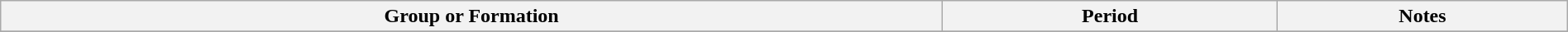<table class="wikitable sortable" style="width: 100%;">
<tr>
<th>Group or Formation</th>
<th>Period</th>
<th class="unsortable">Notes</th>
</tr>
<tr>
</tr>
</table>
